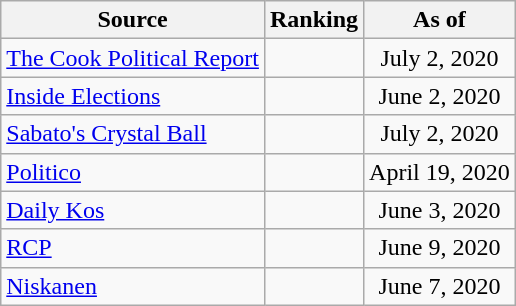<table class="wikitable" style="text-align:center">
<tr>
<th>Source</th>
<th>Ranking</th>
<th>As of</th>
</tr>
<tr>
<td style="text-align:left"><a href='#'>The Cook Political Report</a></td>
<td></td>
<td>July 2, 2020</td>
</tr>
<tr>
<td style="text-align:left"><a href='#'>Inside Elections</a></td>
<td></td>
<td>June 2, 2020</td>
</tr>
<tr>
<td style="text-align:left"><a href='#'>Sabato's Crystal Ball</a></td>
<td></td>
<td>July 2, 2020</td>
</tr>
<tr>
<td style="text-align:left"><a href='#'>Politico</a></td>
<td></td>
<td>April 19, 2020</td>
</tr>
<tr>
<td style="text-align:left"><a href='#'>Daily Kos</a></td>
<td></td>
<td>June 3, 2020</td>
</tr>
<tr>
<td style="text-align:left"><a href='#'>RCP</a></td>
<td></td>
<td>June 9, 2020</td>
</tr>
<tr>
<td style="text-align:left"><a href='#'>Niskanen</a></td>
<td></td>
<td>June 7, 2020</td>
</tr>
</table>
